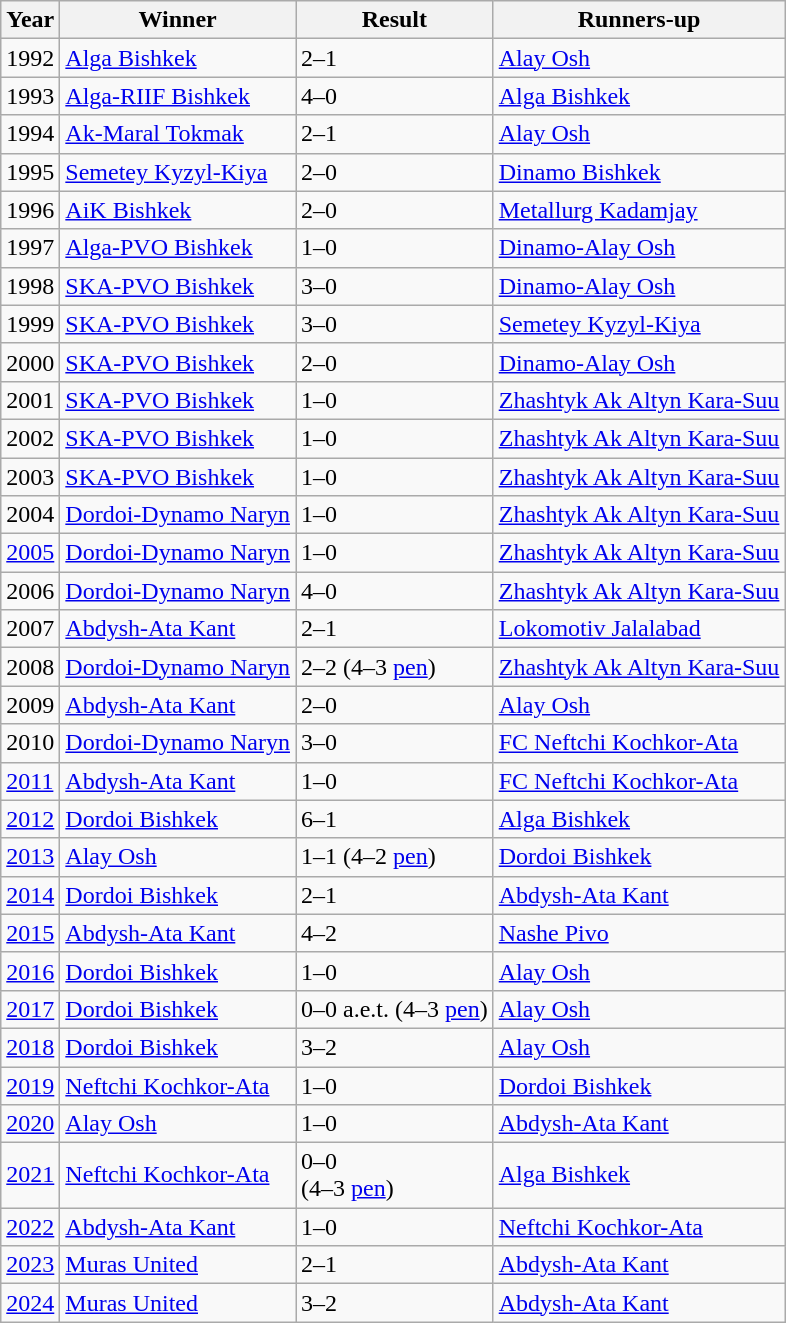<table class="wikitable sortable">
<tr>
<th>Year</th>
<th>Winner</th>
<th>Result</th>
<th>Runners-up</th>
</tr>
<tr>
<td>1992</td>
<td><a href='#'>Alga Bishkek</a></td>
<td>2–1</td>
<td><a href='#'>Alay Osh</a></td>
</tr>
<tr>
<td>1993</td>
<td><a href='#'>Alga-RIIF Bishkek</a></td>
<td>4–0</td>
<td><a href='#'>Alga Bishkek</a></td>
</tr>
<tr>
<td>1994</td>
<td><a href='#'>Ak-Maral Tokmak</a></td>
<td>2–1 </td>
<td><a href='#'>Alay Osh</a></td>
</tr>
<tr>
<td>1995</td>
<td><a href='#'>Semetey Kyzyl-Kiya</a></td>
<td>2–0</td>
<td><a href='#'>Dinamo Bishkek</a></td>
</tr>
<tr>
<td>1996</td>
<td><a href='#'>AiK Bishkek</a></td>
<td>2–0</td>
<td><a href='#'>Metallurg Kadamjay</a></td>
</tr>
<tr>
<td>1997</td>
<td><a href='#'>Alga-PVO Bishkek</a></td>
<td>1–0</td>
<td><a href='#'>Dinamo-Alay Osh</a></td>
</tr>
<tr>
<td>1998</td>
<td><a href='#'>SKA-PVO Bishkek</a></td>
<td>3–0</td>
<td><a href='#'>Dinamo-Alay Osh</a></td>
</tr>
<tr>
<td>1999</td>
<td><a href='#'>SKA-PVO Bishkek</a></td>
<td>3–0</td>
<td><a href='#'>Semetey Kyzyl-Kiya</a></td>
</tr>
<tr>
<td>2000</td>
<td><a href='#'>SKA-PVO Bishkek</a></td>
<td>2–0</td>
<td><a href='#'>Dinamo-Alay Osh</a></td>
</tr>
<tr>
<td>2001</td>
<td><a href='#'>SKA-PVO Bishkek</a></td>
<td>1–0</td>
<td><a href='#'>Zhashtyk Ak Altyn Kara-Suu</a></td>
</tr>
<tr>
<td>2002</td>
<td><a href='#'>SKA-PVO Bishkek</a></td>
<td>1–0</td>
<td><a href='#'>Zhashtyk Ak Altyn Kara-Suu</a></td>
</tr>
<tr>
<td>2003</td>
<td><a href='#'>SKA-PVO Bishkek</a></td>
<td>1–0</td>
<td><a href='#'>Zhashtyk Ak Altyn Kara-Suu</a></td>
</tr>
<tr>
<td>2004</td>
<td><a href='#'>Dordoi-Dynamo Naryn</a></td>
<td>1–0</td>
<td><a href='#'>Zhashtyk Ak Altyn Kara-Suu</a></td>
</tr>
<tr>
<td><a href='#'>2005</a></td>
<td><a href='#'>Dordoi-Dynamo Naryn</a></td>
<td>1–0</td>
<td><a href='#'>Zhashtyk Ak Altyn Kara-Suu</a></td>
</tr>
<tr>
<td>2006</td>
<td><a href='#'>Dordoi-Dynamo Naryn</a></td>
<td>4–0</td>
<td><a href='#'>Zhashtyk Ak Altyn Kara-Suu</a></td>
</tr>
<tr>
<td>2007</td>
<td><a href='#'>Abdysh-Ata Kant</a></td>
<td>2–1</td>
<td><a href='#'>Lokomotiv Jalalabad</a></td>
</tr>
<tr>
<td>2008</td>
<td><a href='#'>Dordoi-Dynamo Naryn</a></td>
<td>2–2  (4–3 <a href='#'>pen</a>)</td>
<td><a href='#'>Zhashtyk Ak Altyn Kara-Suu</a></td>
</tr>
<tr>
<td>2009</td>
<td><a href='#'>Abdysh-Ata Kant</a></td>
<td>2–0</td>
<td><a href='#'>Alay Osh</a></td>
</tr>
<tr>
<td>2010</td>
<td><a href='#'>Dordoi-Dynamo Naryn</a></td>
<td>3–0</td>
<td><a href='#'>FC Neftchi Kochkor-Ata</a></td>
</tr>
<tr>
<td><a href='#'>2011</a></td>
<td><a href='#'>Abdysh-Ata Kant</a></td>
<td>1–0</td>
<td><a href='#'>FC Neftchi Kochkor-Ata</a></td>
</tr>
<tr>
<td><a href='#'>2012</a></td>
<td><a href='#'>Dordoi Bishkek</a></td>
<td>6–1</td>
<td><a href='#'>Alga Bishkek</a></td>
</tr>
<tr>
<td><a href='#'>2013</a></td>
<td><a href='#'>Alay Osh</a></td>
<td>1–1  (4–2 <a href='#'>pen</a>)</td>
<td><a href='#'>Dordoi Bishkek</a></td>
</tr>
<tr>
<td><a href='#'>2014</a></td>
<td><a href='#'>Dordoi Bishkek</a></td>
<td>2–1</td>
<td><a href='#'>Abdysh-Ata Kant</a></td>
</tr>
<tr>
<td><a href='#'>2015</a></td>
<td><a href='#'>Abdysh-Ata Kant</a></td>
<td>4–2</td>
<td><a href='#'>Nashe Pivo</a></td>
</tr>
<tr>
<td><a href='#'>2016</a></td>
<td><a href='#'>Dordoi Bishkek</a></td>
<td>1–0</td>
<td><a href='#'>Alay Osh</a></td>
</tr>
<tr>
<td><a href='#'>2017</a></td>
<td><a href='#'>Dordoi Bishkek</a></td>
<td>0–0 a.e.t. (4–3 <a href='#'>pen</a>)</td>
<td><a href='#'>Alay Osh</a></td>
</tr>
<tr>
<td><a href='#'>2018</a></td>
<td><a href='#'>Dordoi Bishkek</a></td>
<td>3–2</td>
<td><a href='#'>Alay Osh</a></td>
</tr>
<tr>
<td><a href='#'>2019</a></td>
<td><a href='#'>Neftchi Kochkor-Ata</a></td>
<td>1–0</td>
<td><a href='#'>Dordoi Bishkek</a></td>
</tr>
<tr>
<td><a href='#'>2020</a></td>
<td><a href='#'>Alay Osh</a></td>
<td>1–0</td>
<td><a href='#'>Abdysh-Ata Kant</a></td>
</tr>
<tr>
<td><a href='#'>2021</a></td>
<td><a href='#'>Neftchi Kochkor-Ata</a></td>
<td>0–0  <br> (4–3 <a href='#'>pen</a>)</td>
<td><a href='#'>Alga Bishkek</a></td>
</tr>
<tr>
<td><a href='#'>2022</a></td>
<td><a href='#'>Abdysh-Ata Kant</a></td>
<td>1–0</td>
<td><a href='#'>Neftchi Kochkor-Ata</a></td>
</tr>
<tr>
<td><a href='#'>2023</a></td>
<td><a href='#'>Muras United</a></td>
<td>2–1</td>
<td><a href='#'>Abdysh-Ata Kant</a></td>
</tr>
<tr>
<td><a href='#'>2024</a></td>
<td><a href='#'>Muras United</a></td>
<td>3–2 </td>
<td><a href='#'>Abdysh-Ata Kant</a></td>
</tr>
</table>
